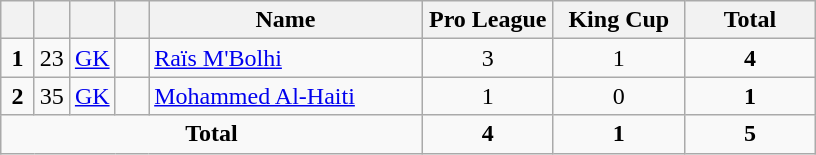<table class="wikitable" style="text-align:center">
<tr>
<th width=15></th>
<th width=15></th>
<th width=15></th>
<th width=15></th>
<th width=175>Name</th>
<th width=80>Pro League</th>
<th width=80>King Cup</th>
<th width=80>Total</th>
</tr>
<tr>
<td><strong>1</strong></td>
<td>23</td>
<td><a href='#'>GK</a></td>
<td></td>
<td align=left><a href='#'>Raïs M'Bolhi</a></td>
<td>3</td>
<td>1</td>
<td><strong>4</strong></td>
</tr>
<tr>
<td><strong>2</strong></td>
<td>35</td>
<td><a href='#'>GK</a></td>
<td></td>
<td align=left><a href='#'>Mohammed Al-Haiti</a></td>
<td>1</td>
<td>0</td>
<td><strong>1</strong></td>
</tr>
<tr>
<td colspan=5><strong>Total</strong></td>
<td><strong>4</strong></td>
<td><strong>1</strong></td>
<td><strong>5</strong></td>
</tr>
</table>
